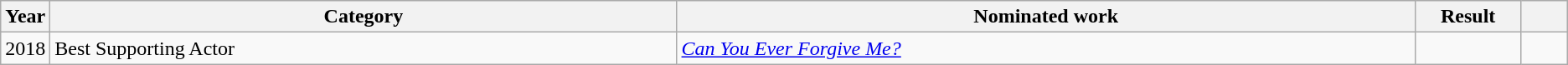<table class=wikitable>
<tr>
<th scope="col" style="width:1em;">Year</th>
<th scope="col" style="width:33em;">Category</th>
<th scope="col" style="width:39em;">Nominated work</th>
<th scope="col" style="width:5em;">Result</th>
<th scope="col" style="width:2em;"></th>
</tr>
<tr>
<td>2018</td>
<td>Best Supporting Actor</td>
<td><em><a href='#'>Can You Ever Forgive Me?</a></em></td>
<td></td>
<td style="text-align:center;"></td>
</tr>
</table>
